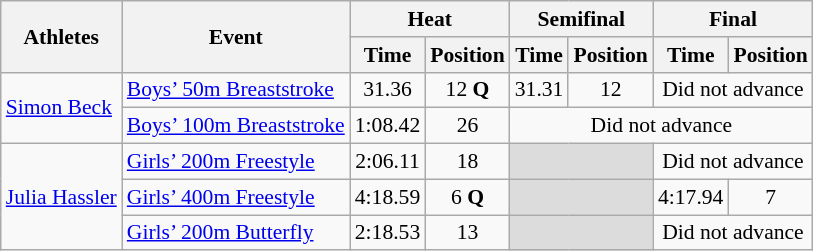<table class="wikitable" border="1" style="font-size:90%">
<tr>
<th rowspan=2>Athletes</th>
<th rowspan=2>Event</th>
<th colspan=2>Heat</th>
<th colspan=2>Semifinal</th>
<th colspan=2>Final</th>
</tr>
<tr>
<th>Time</th>
<th>Position</th>
<th>Time</th>
<th>Position</th>
<th>Time</th>
<th>Position</th>
</tr>
<tr>
<td rowspan=2><a href='#'>Simon Beck</a></td>
<td><a href='#'>Boys’ 50m Breaststroke</a></td>
<td align=center>31.36</td>
<td align=center>12 <strong>Q</strong></td>
<td align=center>31.31</td>
<td align=center>12</td>
<td colspan="2" align=center>Did not advance</td>
</tr>
<tr>
<td><a href='#'>Boys’ 100m Breaststroke</a></td>
<td align=center>1:08.42</td>
<td align=center>26</td>
<td colspan="4" align=center>Did not advance</td>
</tr>
<tr>
<td rowspan=3><a href='#'>Julia Hassler</a></td>
<td><a href='#'>Girls’ 200m Freestyle</a></td>
<td align=center>2:06.11</td>
<td align=center>18</td>
<td colspan=2 bgcolor=#DCDCDC></td>
<td colspan="2" align=center>Did not advance</td>
</tr>
<tr>
<td><a href='#'>Girls’ 400m Freestyle</a></td>
<td align=center>4:18.59</td>
<td align=center>6 <strong>Q</strong></td>
<td colspan=2 bgcolor=#DCDCDC></td>
<td align=center>4:17.94</td>
<td align=center>7</td>
</tr>
<tr>
<td><a href='#'>Girls’ 200m Butterfly</a></td>
<td align=center>2:18.53</td>
<td align=center>13</td>
<td colspan=2 bgcolor=#DCDCDC></td>
<td colspan="2" align=center>Did not advance</td>
</tr>
</table>
